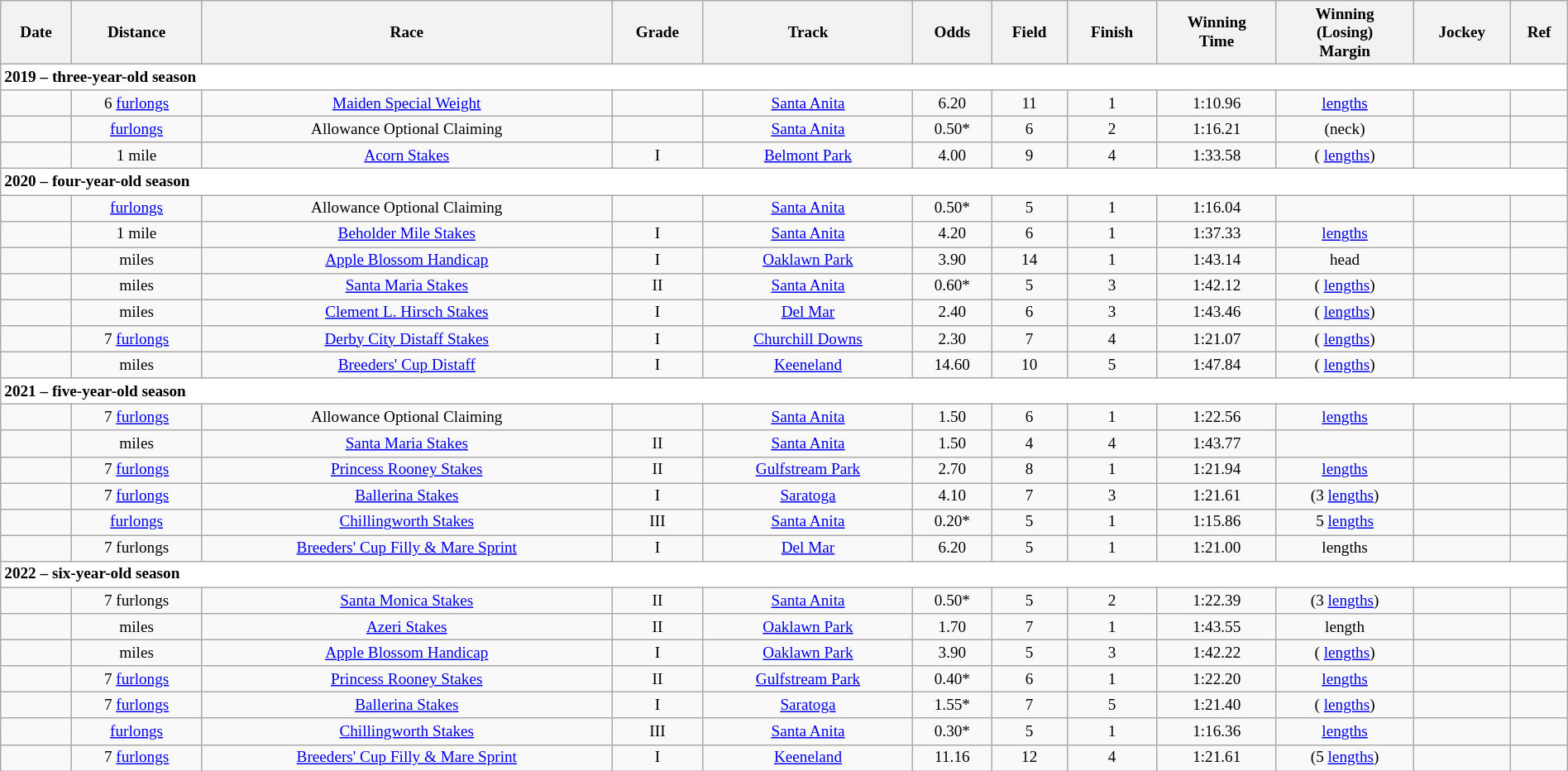<table class = "wikitable sortable" style="text-align:center; width:100%; font-size:80%">
<tr>
<th scope="col">Date</th>
<th scope="col">Distance</th>
<th scope="col">Race</th>
<th scope="col">Grade</th>
<th scope="col">Track</th>
<th scope="col">Odds</th>
<th scope="col">Field</th>
<th scope="col">Finish</th>
<th scope="col">Winning<br>Time</th>
<th scope="col">Winning<br>(Losing)<br>Margin</th>
<th scope="col">Jockey</th>
<th scope="col" class="unsortable">Ref</th>
</tr>
<tr style="background-color:white">
<td align="left" colspan=12><strong>2019 – three-year-old season</strong></td>
</tr>
<tr>
<td></td>
<td> 6 <a href='#'>furlongs</a></td>
<td><a href='#'>Maiden Special Weight</a></td>
<td></td>
<td><a href='#'>Santa Anita</a></td>
<td>6.20</td>
<td>11</td>
<td>1</td>
<td>1:10.96</td>
<td>  <a href='#'>lengths</a></td>
<td></td>
<td></td>
</tr>
<tr>
<td></td>
<td>   <a href='#'>furlongs</a></td>
<td>Allowance Optional Claiming</td>
<td></td>
<td><a href='#'>Santa Anita</a></td>
<td>0.50*</td>
<td>6</td>
<td>2</td>
<td>1:16.21</td>
<td>(neck)</td>
<td></td>
<td></td>
</tr>
<tr>
<td></td>
<td> 1 mile</td>
<td><a href='#'>Acorn Stakes</a></td>
<td align=center> I</td>
<td><a href='#'>Belmont Park</a></td>
<td>4.00</td>
<td>9</td>
<td>4</td>
<td>1:33.58</td>
<td>  ( <a href='#'>lengths</a>)</td>
<td></td>
<td></td>
</tr>
<tr style="background-color:white">
<td align="left" colspan=12><strong>2020 – four-year-old season</strong></td>
</tr>
<tr>
<td></td>
<td>   <a href='#'>furlongs</a></td>
<td>Allowance Optional Claiming</td>
<td></td>
<td><a href='#'>Santa Anita</a></td>
<td>0.50*</td>
<td>5</td>
<td>1</td>
<td>1:16.04</td>
<td> </td>
<td></td>
<td></td>
</tr>
<tr>
<td></td>
<td> 1 mile</td>
<td><a href='#'>Beholder Mile Stakes</a></td>
<td align=center> I</td>
<td><a href='#'>Santa Anita</a></td>
<td>4.20</td>
<td>6</td>
<td>1</td>
<td>1:37.33</td>
<td>   <a href='#'>lengths</a></td>
<td></td>
<td></td>
</tr>
<tr>
<td></td>
<td> miles</td>
<td><a href='#'>Apple Blossom Handicap</a></td>
<td>I</td>
<td><a href='#'>Oaklawn Park</a></td>
<td>3.90</td>
<td>14</td>
<td>1</td>
<td>1:43.14</td>
<td> head</td>
<td></td>
<td></td>
</tr>
<tr>
<td></td>
<td> miles</td>
<td><a href='#'>Santa Maria Stakes</a></td>
<td align=center> II</td>
<td><a href='#'>Santa Anita</a></td>
<td>0.60*</td>
<td>5</td>
<td>3</td>
<td>1:42.12</td>
<td> ( <a href='#'>lengths</a>)</td>
<td></td>
<td></td>
</tr>
<tr>
<td></td>
<td> miles</td>
<td><a href='#'>Clement L. Hirsch Stakes</a></td>
<td align=center> I</td>
<td><a href='#'>Del Mar</a></td>
<td>2.40</td>
<td>6</td>
<td>3</td>
<td>1:43.46</td>
<td> ( <a href='#'>lengths</a>)</td>
<td></td>
<td></td>
</tr>
<tr>
<td></td>
<td> 7 <a href='#'>furlongs</a></td>
<td><a href='#'>Derby City Distaff Stakes</a></td>
<td align=center> I</td>
<td><a href='#'>Churchill Downs</a></td>
<td>2.30</td>
<td>7</td>
<td>4</td>
<td>1:21.07</td>
<td> ( <a href='#'>lengths</a>)</td>
<td></td>
<td></td>
</tr>
<tr>
<td></td>
<td>  miles</td>
<td><a href='#'>Breeders' Cup Distaff</a></td>
<td align=center> I</td>
<td><a href='#'>Keeneland</a></td>
<td>14.60</td>
<td>10</td>
<td>5</td>
<td>1:47.84</td>
<td> ( <a href='#'>lengths</a>)</td>
<td></td>
<td></td>
</tr>
<tr style="background-color:white">
<td align="left" colspan=12><strong>2021 – five-year-old season</strong></td>
</tr>
<tr>
<td></td>
<td>  7 <a href='#'>furlongs</a></td>
<td>Allowance Optional Claiming</td>
<td></td>
<td><a href='#'>Santa Anita</a></td>
<td>1.50</td>
<td>6</td>
<td>1</td>
<td>1:22.56</td>
<td>  <a href='#'>lengths</a></td>
<td></td>
<td></td>
</tr>
<tr>
<td></td>
<td> miles</td>
<td><a href='#'>Santa Maria Stakes</a></td>
<td align=center> II</td>
<td><a href='#'>Santa Anita</a></td>
<td>1.50</td>
<td>4</td>
<td>4</td>
<td>1:43.77</td>
<td> </td>
<td></td>
<td></td>
</tr>
<tr>
<td></td>
<td>  7 <a href='#'>furlongs</a></td>
<td><a href='#'>Princess Rooney Stakes</a></td>
<td align=center> II</td>
<td><a href='#'>Gulfstream Park</a></td>
<td>2.70</td>
<td>8</td>
<td>1</td>
<td>1:21.94</td>
<td>   <a href='#'>lengths</a></td>
<td></td>
<td></td>
</tr>
<tr>
<td></td>
<td>  7 <a href='#'>furlongs</a></td>
<td><a href='#'>Ballerina Stakes</a></td>
<td align=center> I</td>
<td><a href='#'>Saratoga</a></td>
<td>4.10</td>
<td>7</td>
<td>3</td>
<td>1:21.61</td>
<td>  (3 <a href='#'>lengths</a>)</td>
<td></td>
<td></td>
</tr>
<tr>
<td></td>
<td>   <a href='#'>furlongs</a></td>
<td><a href='#'>Chillingworth Stakes</a></td>
<td> III</td>
<td><a href='#'>Santa Anita</a></td>
<td>0.20*</td>
<td>5</td>
<td>1</td>
<td>1:15.86</td>
<td> 5 <a href='#'>lengths</a></td>
<td></td>
<td></td>
</tr>
<tr>
<td></td>
<td>  7 furlongs</td>
<td><a href='#'>Breeders' Cup Filly & Mare Sprint</a></td>
<td align=center> I</td>
<td><a href='#'>Del Mar</a></td>
<td>6.20</td>
<td>5</td>
<td>1</td>
<td>1:21.00</td>
<td>  lengths</td>
<td></td>
<td></td>
</tr>
<tr style="background-color:white">
<td align="left" colspan=12><strong>2022 – six-year-old season</strong></td>
</tr>
<tr>
<td></td>
<td>  7 furlongs</td>
<td><a href='#'>Santa Monica Stakes</a></td>
<td align=center> II</td>
<td><a href='#'>Santa Anita</a></td>
<td>0.50*</td>
<td>5</td>
<td>2</td>
<td>1:22.39</td>
<td> (3 <a href='#'>lengths</a>)</td>
<td></td>
<td></td>
</tr>
<tr>
<td></td>
<td> miles</td>
<td><a href='#'>Azeri Stakes</a></td>
<td>II</td>
<td><a href='#'>Oaklawn Park</a></td>
<td>1.70</td>
<td>7</td>
<td>1</td>
<td>1:43.55</td>
<td>  length</td>
<td></td>
<td></td>
</tr>
<tr>
<td></td>
<td> miles</td>
<td><a href='#'>Apple Blossom Handicap</a></td>
<td>I</td>
<td><a href='#'>Oaklawn Park</a></td>
<td>3.90</td>
<td>5</td>
<td>3</td>
<td>1:42.22</td>
<td> ( <a href='#'>lengths</a>)</td>
<td></td>
<td></td>
</tr>
<tr>
<td></td>
<td>  7 <a href='#'>furlongs</a></td>
<td><a href='#'>Princess Rooney Stakes</a></td>
<td align=center> II</td>
<td><a href='#'>Gulfstream Park</a></td>
<td>0.40*</td>
<td>6</td>
<td>1</td>
<td>1:22.20</td>
<td>   <a href='#'>lengths</a></td>
<td></td>
<td></td>
</tr>
<tr>
<td></td>
<td>  7 <a href='#'>furlongs</a></td>
<td><a href='#'>Ballerina Stakes</a></td>
<td align=center> I</td>
<td><a href='#'>Saratoga</a></td>
<td>1.55*</td>
<td>7</td>
<td>5</td>
<td>1:21.40</td>
<td>  ( <a href='#'>lengths</a>)</td>
<td></td>
<td></td>
</tr>
<tr>
<td></td>
<td>   <a href='#'>furlongs</a></td>
<td><a href='#'>Chillingworth Stakes</a></td>
<td> III</td>
<td><a href='#'>Santa Anita</a></td>
<td>0.30*</td>
<td>5</td>
<td>1</td>
<td>1:16.36</td>
<td>  <a href='#'>lengths</a></td>
<td></td>
<td></td>
</tr>
<tr>
<td></td>
<td> 7 <a href='#'>furlongs</a></td>
<td><a href='#'>Breeders' Cup Filly & Mare Sprint</a></td>
<td>I</td>
<td><a href='#'>Keeneland</a></td>
<td>11.16</td>
<td>12</td>
<td>4</td>
<td>1:21.61</td>
<td>(5 <a href='#'>lengths</a>)</td>
<td></td>
<td></td>
</tr>
</table>
